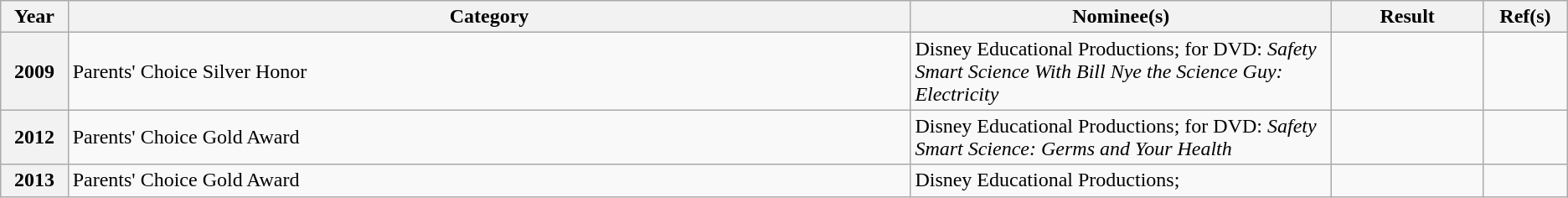<table class="wikitable plainrowheaders">
<tr>
<th scope="col" style="width:4%;">Year</th>
<th scope="col" style="width:50%;">Category</th>
<th scope="col" style="width:25%;">Nominee(s)</th>
<th scope="col" style="width:9%;">Result</th>
<th scope="col" style="width:5%;">Ref(s)</th>
</tr>
<tr>
<th scope="row">2009</th>
<td>Parents' Choice Silver Honor</td>
<td>Disney Educational Productions; for DVD: <em>Safety Smart Science With Bill Nye the Science Guy: Electricity</em></td>
<td></td>
<td style="text-align:center;"></td>
</tr>
<tr>
<th scope="row">2012</th>
<td>Parents' Choice Gold Award</td>
<td>Disney Educational Productions; for DVD: <em>Safety Smart Science: Germs and Your Health</em></td>
<td></td>
<td style="text-align:center;"></td>
</tr>
<tr>
<th scope="row">2013</th>
<td>Parents' Choice Gold Award</td>
<td>Disney Educational Productions;</td>
<td></td>
<td style="text-align:center;"></td>
</tr>
</table>
